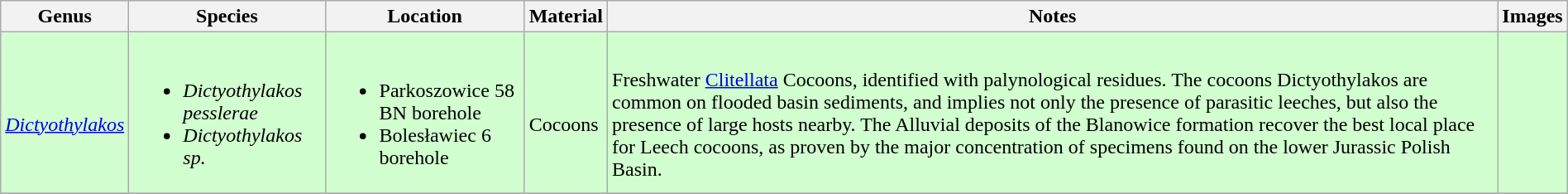<table class ="wikitable" align="center" width="100%">
<tr>
<th>Genus</th>
<th>Species</th>
<th>Location</th>
<th>Material</th>
<th>Notes</th>
<th>Images</th>
</tr>
<tr>
<td style="background:#D1FFCF;"><br><em><a href='#'>Dictyothylakos</a></em></td>
<td style="background:#D1FFCF;"><br><ul><li><em>Dictyothylakos pesslerae</em></li><li><em>Dictyothylakos sp.</em></li></ul></td>
<td style="background:#D1FFCF;"><br><ul><li>Parkoszowice 58 BN borehole</li><li>Bolesławiec 6 borehole</li></ul></td>
<td style="background:#D1FFCF;"><br>Cocoons</td>
<td style="background:#D1FFCF;"><br>Freshwater <a href='#'>Clitellata</a> Cocoons, identified with palynological residues. The cocoons Dictyothylakos are common on flooded basin sediments, and implies not only the presence of parasitic leeches, but also the presence of large hosts nearby. The Alluvial deposits of the Blanowice formation recover the best local place for Leech cocoons, as proven by the major concentration of specimens found on the lower Jurassic Polish Basin.</td>
<td style="background:#D1FFCF;"><br></td>
</tr>
<tr>
</tr>
</table>
